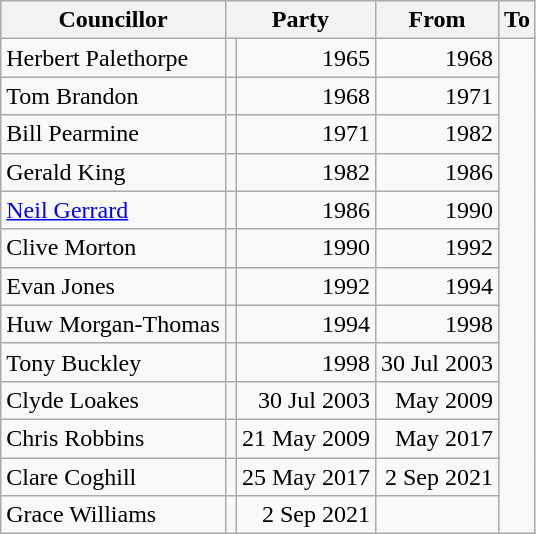<table class=wikitable>
<tr>
<th>Councillor</th>
<th colspan=2>Party</th>
<th>From</th>
<th>To</th>
</tr>
<tr>
<td>Herbert Palethorpe</td>
<td></td>
<td align=right>1965</td>
<td align=right>1968</td>
</tr>
<tr>
<td>Tom Brandon</td>
<td></td>
<td align=right>1968</td>
<td align=right>1971</td>
</tr>
<tr>
<td>Bill Pearmine</td>
<td></td>
<td align=right>1971</td>
<td align=right>1982</td>
</tr>
<tr>
<td>Gerald King</td>
<td></td>
<td align=right>1982</td>
<td align=right>1986</td>
</tr>
<tr>
<td><a href='#'>Neil Gerrard</a></td>
<td></td>
<td align=right>1986</td>
<td align=right>1990</td>
</tr>
<tr>
<td>Clive Morton</td>
<td></td>
<td align=right>1990</td>
<td align=right>1992</td>
</tr>
<tr>
<td>Evan Jones</td>
<td></td>
<td align=right>1992</td>
<td align=right>1994</td>
</tr>
<tr>
<td>Huw Morgan-Thomas</td>
<td></td>
<td align=right>1994</td>
<td align=right>1998</td>
</tr>
<tr>
<td>Tony Buckley</td>
<td></td>
<td align=right>1998</td>
<td align=right>30 Jul 2003</td>
</tr>
<tr>
<td>Clyde Loakes</td>
<td></td>
<td align=right>30 Jul 2003</td>
<td align=right>May 2009</td>
</tr>
<tr>
<td>Chris Robbins</td>
<td></td>
<td align=right>21 May 2009</td>
<td align=right>May 2017</td>
</tr>
<tr>
<td>Clare Coghill</td>
<td></td>
<td align=right>25 May 2017</td>
<td align=right>2 Sep 2021</td>
</tr>
<tr>
<td>Grace Williams</td>
<td></td>
<td align=right>2 Sep 2021</td>
<td></td>
</tr>
</table>
